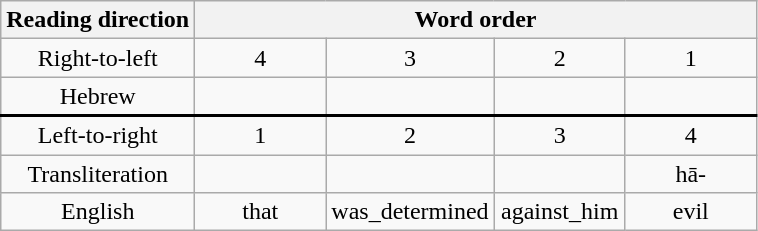<table Class="wikitable" style="text-align: center;">
<tr>
<th>Reading direction</th>
<th colspan=4>Word order</th>
</tr>
<tr>
<td>Right-to-left</td>
<td style="text-align: center; width: 80px;">4</td>
<td style="text-align: center; width: 80px;">3</td>
<td style="text-align: center; width: 80px;">2</td>
<td style="text-align: center; width: 80px;">1</td>
</tr>
<tr style="border-bottom: 2px solid black;">
<td>Hebrew</td>
<td><big><strong></strong></big></td>
<td><big><strong></strong></big></td>
<td><big><strong></strong></big></td>
<td><big><strong></strong></big></td>
</tr>
<tr>
<td>Left-to-right</td>
<td>1</td>
<td>2</td>
<td>3</td>
<td>4</td>
</tr>
<tr>
<td>Transliteration</td>
<td></td>
<td></td>
<td></td>
<td>hā-</td>
</tr>
<tr>
<td>English</td>
<td>that</td>
<td>was_determined</td>
<td>against_him</td>
<td>evil</td>
</tr>
</table>
